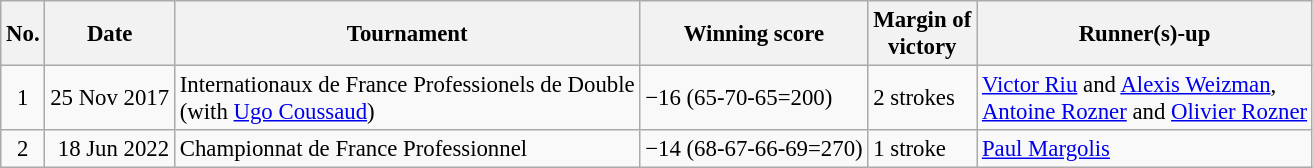<table class="wikitable" style="font-size:95%;">
<tr>
<th>No.</th>
<th>Date</th>
<th>Tournament</th>
<th>Winning score</th>
<th>Margin of<br>victory</th>
<th>Runner(s)-up</th>
</tr>
<tr>
<td align=center>1</td>
<td align=right>25 Nov 2017</td>
<td>Internationaux de France Professionels de Double<br>(with  <a href='#'>Ugo Coussaud</a>)</td>
<td>−16 (65-70-65=200)</td>
<td>2 strokes</td>
<td> <a href='#'>Victor Riu</a> and  <a href='#'>Alexis Weizman</a>,<br> <a href='#'>Antoine Rozner</a> and  <a href='#'>Olivier Rozner</a></td>
</tr>
<tr>
<td align=center>2</td>
<td align=right>18 Jun 2022</td>
<td>Championnat de France Professionnel</td>
<td>−14 (68-67-66-69=270)</td>
<td>1 stroke</td>
<td> <a href='#'>Paul Margolis</a></td>
</tr>
</table>
